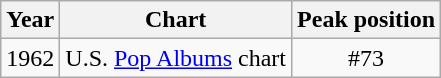<table class="wikitable">
<tr>
<th align="left">Year</th>
<th align="left">Chart</th>
<th align="left">Peak position</th>
</tr>
<tr>
<td align="left">1962</td>
<td align="left">U.S. <a href='#'>Pop Albums</a> chart</td>
<td align="center">#73</td>
</tr>
</table>
